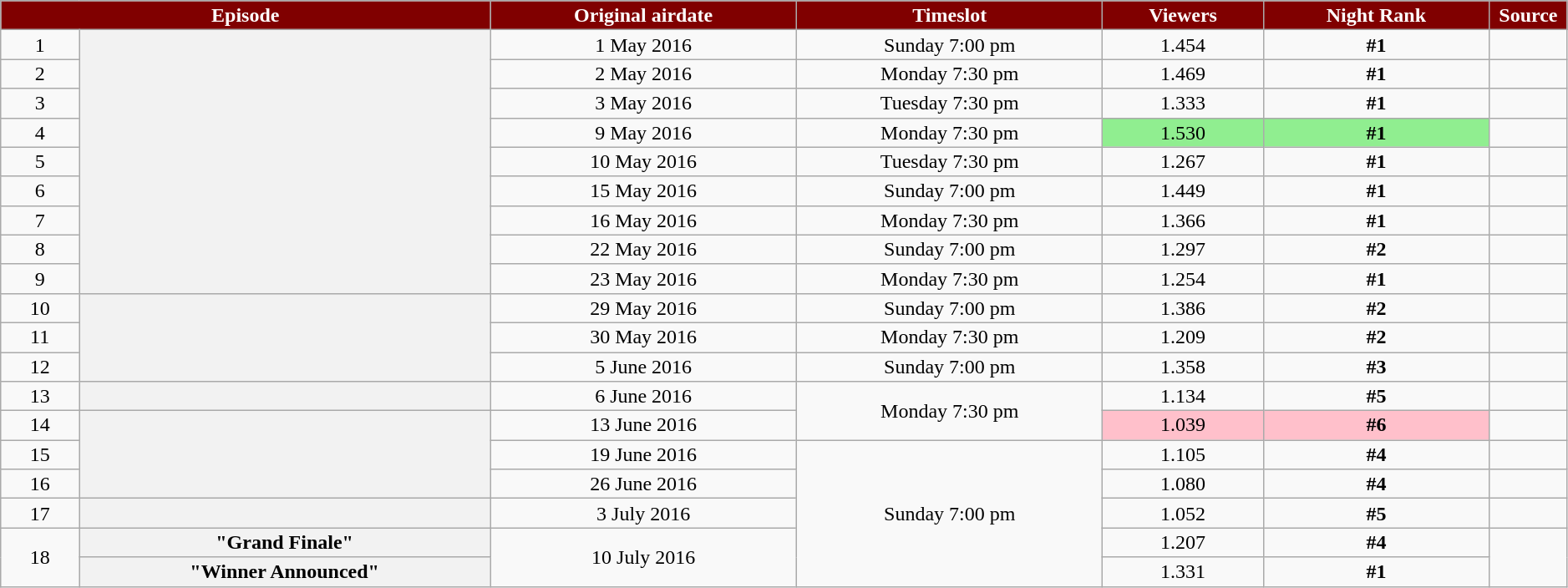<table class="wikitable plainrowheaders" style="text-align:center; line-height:16px; width:99%;">
<tr>
<th scope="col" style="background:maroon; color:white;" colspan="2">Episode</th>
<th scope="col" style="background:maroon; color:white;">Original airdate</th>
<th scope="col" style="background:maroon; color:white;">Timeslot</th>
<th style="background:maroon; color:white;">Viewers<br></th>
<th style="background:maroon; color:white;">Night Rank</th>
<th scope="col" style="background:maroon; color:white; width:05%;">Source</th>
</tr>
<tr>
<td style="width:05%;">1</td>
<th rowspan="9" scope="row" style="text-align:center"></th>
<td>1 May 2016</td>
<td>Sunday 7:00 pm</td>
<td>1.454</td>
<td><strong>#1</strong></td>
<td></td>
</tr>
<tr>
<td style="width:05%;">2</td>
<td>2 May 2016</td>
<td>Monday 7:30 pm</td>
<td>1.469</td>
<td><strong>#1</strong></td>
<td></td>
</tr>
<tr>
<td style="width:05%;">3</td>
<td>3 May 2016</td>
<td>Tuesday 7:30 pm</td>
<td>1.333</td>
<td><strong>#1</strong></td>
<td></td>
</tr>
<tr>
<td style="width:05%;">4</td>
<td>9 May 2016</td>
<td>Monday 7:30 pm</td>
<td bgcolor="lightgreen">1.530</td>
<td bgcolor="lightgreen"><strong>#1</strong></td>
<td></td>
</tr>
<tr>
<td style="width:05%;">5</td>
<td>10 May 2016</td>
<td>Tuesday 7:30 pm</td>
<td>1.267</td>
<td><strong>#1</strong></td>
<td></td>
</tr>
<tr>
<td>6</td>
<td>15 May 2016</td>
<td>Sunday 7:00 pm</td>
<td>1.449</td>
<td><strong>#1</strong></td>
<td></td>
</tr>
<tr>
<td>7</td>
<td>16 May 2016</td>
<td>Monday 7:30 pm</td>
<td>1.366</td>
<td><strong>#1</strong></td>
<td></td>
</tr>
<tr>
<td>8</td>
<td>22 May 2016</td>
<td>Sunday 7:00 pm</td>
<td>1.297</td>
<td><strong>#2</strong></td>
<td></td>
</tr>
<tr>
<td>9</td>
<td>23 May 2016</td>
<td>Monday 7:30 pm</td>
<td>1.254</td>
<td><strong>#1</strong></td>
<td></td>
</tr>
<tr>
<td style="width:05%;">10</td>
<th rowspan="3" scope="row" style="text-align:center"></th>
<td>29 May 2016</td>
<td>Sunday 7:00 pm</td>
<td>1.386</td>
<td><strong>#2</strong></td>
<td></td>
</tr>
<tr>
<td style="width:05%;">11</td>
<td>30 May 2016</td>
<td>Monday 7:30 pm</td>
<td>1.209</td>
<td><strong>#2</strong></td>
<td></td>
</tr>
<tr>
<td style="width:05%;">12</td>
<td>5 June 2016</td>
<td>Sunday 7:00 pm</td>
<td>1.358</td>
<td><strong>#3</strong></td>
<td></td>
</tr>
<tr>
<td style="width:05%;">13</td>
<th scope="row" style="text-align:center"></th>
<td>6 June 2016</td>
<td rowspan="2">Monday 7:30 pm</td>
<td>1.134</td>
<td><strong>#5</strong></td>
<td></td>
</tr>
<tr>
<td style="width:05%;">14</td>
<th rowspan="3" scope="row" style="text-align:center"></th>
<td>13 June 2016</td>
<td bgcolor="pink">1.039</td>
<td bgcolor="pink"><strong>#6</strong></td>
<td></td>
</tr>
<tr>
<td style="width:05%;">15</td>
<td>19 June 2016</td>
<td rowspan="5">Sunday 7:00 pm</td>
<td>1.105</td>
<td><strong>#4</strong></td>
<td></td>
</tr>
<tr>
<td style="width:05%;">16</td>
<td>26 June 2016</td>
<td>1.080</td>
<td><strong>#4</strong></td>
<td></td>
</tr>
<tr>
<td style="width:05%;">17</td>
<th scope="row" style="text-align:center"></th>
<td>3 July 2016</td>
<td>1.052</td>
<td><strong>#5</strong></td>
<td></td>
</tr>
<tr>
<td rowspan="2">18</td>
<th scope="row" style="text-align:center">"Grand Finale"</th>
<td rowspan="2">10 July 2016</td>
<td>1.207</td>
<td><strong>#4</strong></td>
<td rowspan="2"></td>
</tr>
<tr>
<th scope="row" style="text-align:center">"Winner Announced"</th>
<td>1.331</td>
<td><strong>#1</strong></td>
</tr>
</table>
